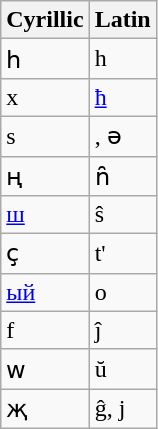<table class="wikitable">
<tr>
<th>Cyrillic</th>
<th>Latin</th>
</tr>
<tr>
<td>һ</td>
<td>h</td>
</tr>
<tr>
<td>х</td>
<td><a href='#'>ħ</a></td>
</tr>
<tr>
<td>ѕ</td>
<td>, ә</td>
</tr>
<tr>
<td>ң</td>
<td>n̑</td>
</tr>
<tr>
<td><a href='#'>ш</a></td>
<td>ŝ</td>
</tr>
<tr>
<td>ҫ</td>
<td>t'</td>
</tr>
<tr>
<td><a href='#'>ый</a></td>
<td>o</td>
</tr>
<tr>
<td>f</td>
<td>ĵ</td>
</tr>
<tr>
<td>ԝ</td>
<td>ŭ</td>
</tr>
<tr>
<td>җ</td>
<td>ĝ, j</td>
</tr>
</table>
